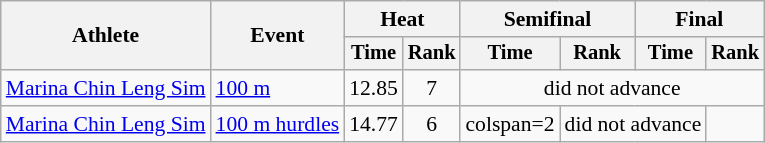<table class="wikitable" style="font-size:90%">
<tr>
<th rowspan=2>Athlete</th>
<th rowspan=2>Event</th>
<th colspan=2>Heat</th>
<th colspan=2>Semifinal</th>
<th colspan=2>Final</th>
</tr>
<tr style="font-size:95%">
<th>Time</th>
<th>Rank</th>
<th>Time</th>
<th>Rank</th>
<th>Time</th>
<th>Rank</th>
</tr>
<tr align=center>
<td align=left><a href='#'>Marina Chin Leng Sim</a></td>
<td align=left><a href='#'>100 m</a></td>
<td>12.85</td>
<td>7</td>
<td colspan=4>did not advance</td>
</tr>
<tr align=center>
<td align=left><a href='#'>Marina Chin Leng Sim</a></td>
<td align=left><a href='#'>100 m hurdles</a></td>
<td>14.77</td>
<td>6</td>
<td>colspan=2 </td>
<td colspan=2>did not advance</td>
</tr>
</table>
